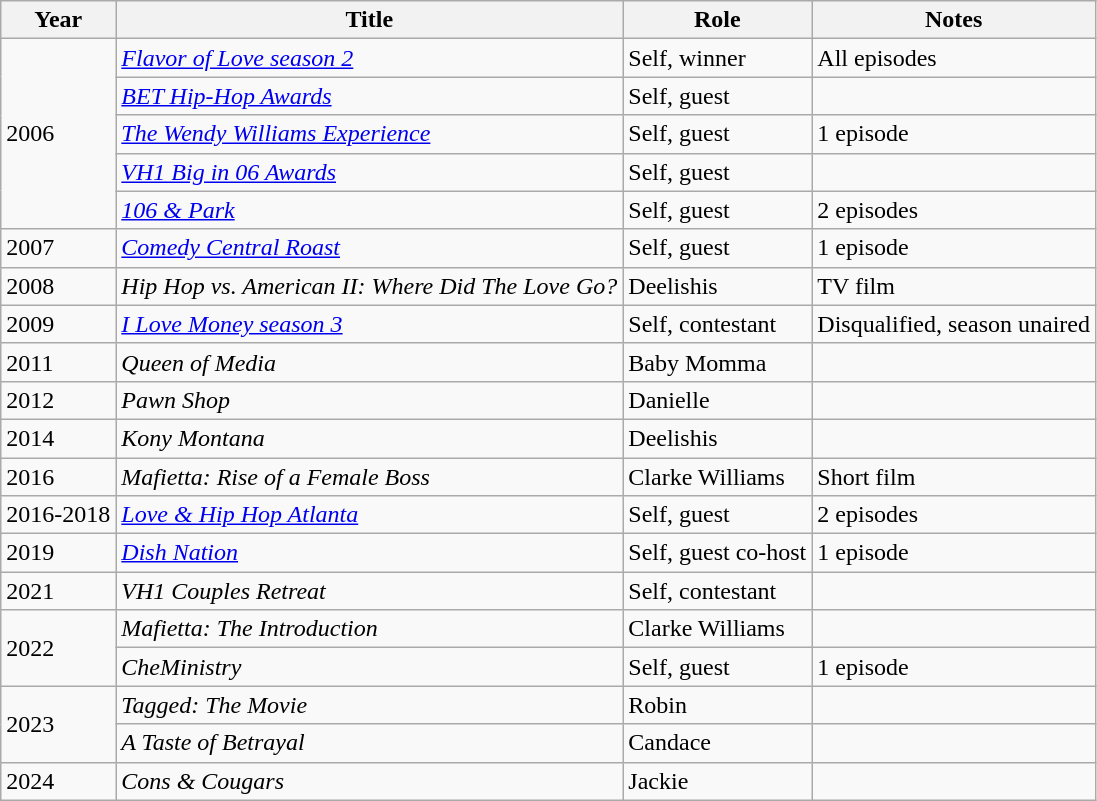<table class="wikitable">
<tr>
<th>Year</th>
<th>Title</th>
<th>Role</th>
<th>Notes</th>
</tr>
<tr>
<td rowspan="5">2006</td>
<td><em><a href='#'>Flavor of Love season 2</a></em></td>
<td>Self, winner</td>
<td>All episodes</td>
</tr>
<tr>
<td><em><a href='#'>BET Hip-Hop Awards</a></em></td>
<td>Self, guest</td>
<td></td>
</tr>
<tr>
<td><em><a href='#'>The Wendy Williams Experience</a></em></td>
<td>Self, guest</td>
<td>1 episode</td>
</tr>
<tr>
<td><em><a href='#'>VH1 Big in 06 Awards</a></em></td>
<td>Self, guest</td>
<td></td>
</tr>
<tr>
<td><em><a href='#'>106 & Park</a></em></td>
<td>Self, guest</td>
<td>2 episodes</td>
</tr>
<tr>
<td>2007</td>
<td><em><a href='#'>Comedy Central Roast</a></em></td>
<td>Self, guest</td>
<td>1 episode</td>
</tr>
<tr>
<td>2008</td>
<td><em>Hip Hop vs. American II: Where Did The Love Go?</em></td>
<td>Deelishis</td>
<td>TV film</td>
</tr>
<tr>
<td>2009</td>
<td><em><a href='#'>I Love Money season 3</a></em></td>
<td>Self, contestant</td>
<td>Disqualified, season unaired</td>
</tr>
<tr>
<td>2011</td>
<td><em>Queen of Media</em></td>
<td>Baby Momma</td>
<td></td>
</tr>
<tr>
<td>2012</td>
<td><em>Pawn Shop</em></td>
<td>Danielle</td>
<td></td>
</tr>
<tr>
<td>2014</td>
<td><em>Kony Montana</em></td>
<td>Deelishis</td>
<td></td>
</tr>
<tr>
<td>2016</td>
<td><em>Mafietta: Rise of a Female Boss</em></td>
<td>Clarke Williams</td>
<td>Short film</td>
</tr>
<tr>
<td>2016-2018</td>
<td><em><a href='#'>Love & Hip Hop Atlanta</a></em></td>
<td>Self, guest</td>
<td>2 episodes</td>
</tr>
<tr>
<td>2019</td>
<td><em><a href='#'>Dish Nation</a></em></td>
<td>Self, guest co-host</td>
<td>1 episode</td>
</tr>
<tr>
<td>2021</td>
<td><em>VH1 Couples Retreat</em></td>
<td>Self, contestant</td>
<td></td>
</tr>
<tr>
<td rowspan="2">2022</td>
<td><em>Mafietta: The Introduction</em></td>
<td>Clarke Williams</td>
<td></td>
</tr>
<tr>
<td><em>CheMinistry</em></td>
<td>Self, guest</td>
<td>1 episode</td>
</tr>
<tr>
<td rowspan="2">2023</td>
<td><em>Tagged: The Movie</em></td>
<td>Robin</td>
<td></td>
</tr>
<tr>
<td><em>A Taste of Betrayal</em></td>
<td>Candace</td>
<td></td>
</tr>
<tr>
<td>2024</td>
<td><em>Cons & Cougars</em></td>
<td>Jackie</td>
<td></td>
</tr>
</table>
